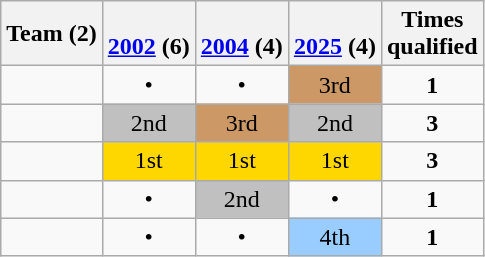<table class="wikitable sortable" style="text-align: center">
<tr>
<th>Team (2)</th>
<th class="unsortable"><br><a href='#'>2002</a>
(6)</th>
<th class="unsortable"><br><a href='#'>2004</a>
(4)</th>
<th class="unsortable"><br><a href='#'>2025</a>
(4)</th>
<th>Times<br>qualified</th>
</tr>
<tr>
<td align="left"></td>
<td>•</td>
<td>•</td>
<td style="background:#cc9966">3rd</td>
<td><strong>1</strong></td>
</tr>
<tr>
<td align="left"></td>
<td style="background:silver">2nd</td>
<td style="background:#cc9966">3rd</td>
<td style="background:silver">2nd</td>
<td><strong>3</strong></td>
</tr>
<tr>
<td align="left"></td>
<td style="background:gold">1st</td>
<td style="background:gold">1st</td>
<td style="background:gold">1st</td>
<td><strong>3</strong></td>
</tr>
<tr>
<td align="left"></td>
<td>•</td>
<td style="background:silver">2nd</td>
<td>•</td>
<td><strong>1</strong></td>
</tr>
<tr>
<td align="left"></td>
<td>•</td>
<td>•</td>
<td style="background:#9acdff">4th</td>
<td><strong>1</strong></td>
</tr>
</table>
